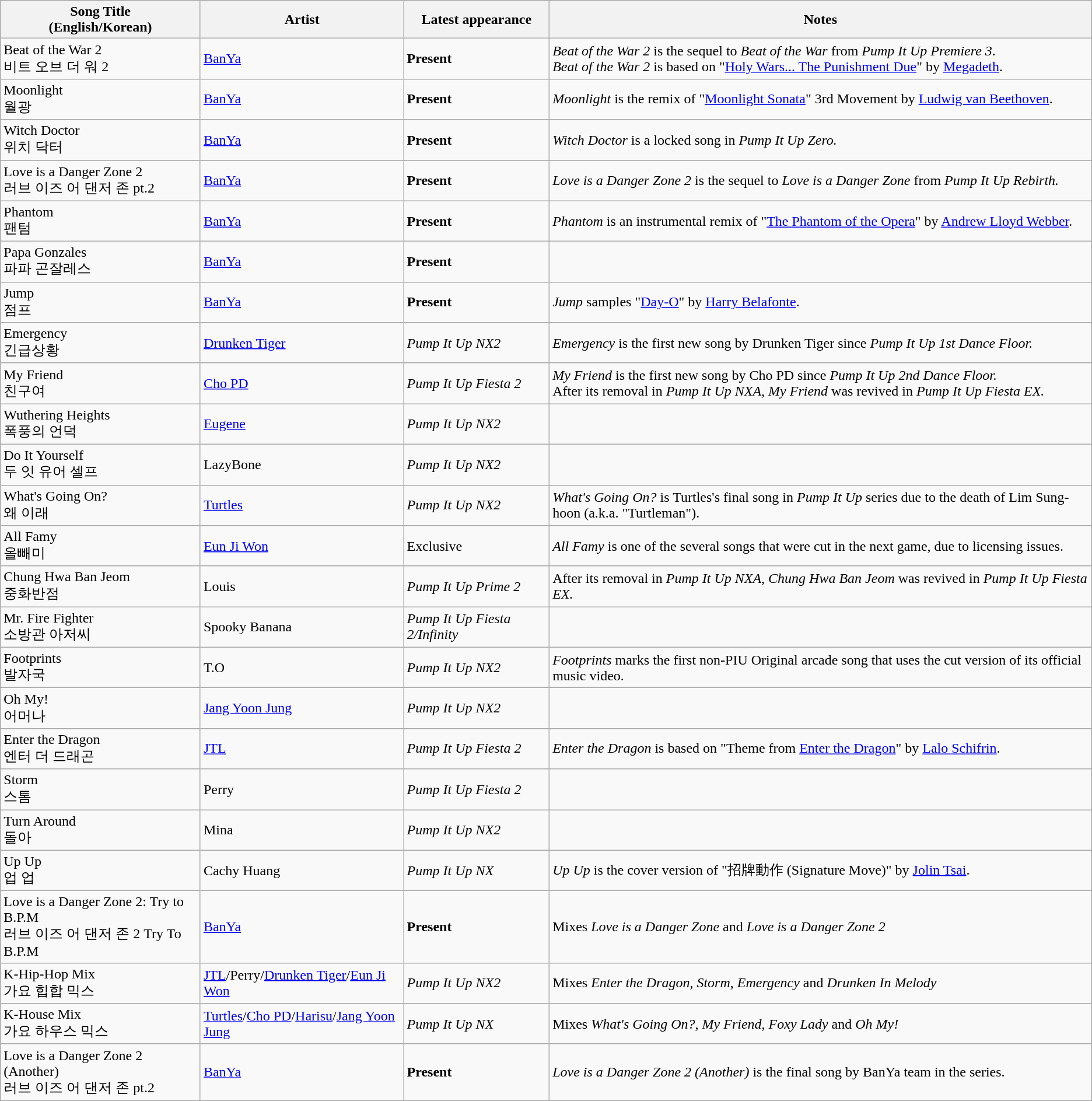<table class="wikitable sortable">
<tr>
<th>Song Title<br>(English/Korean)</th>
<th>Artist</th>
<th>Latest appearance</th>
<th>Notes</th>
</tr>
<tr>
<td>Beat of the War 2<br>비트 오브 더 워 2</td>
<td><a href='#'>BanYa</a></td>
<td><strong>Present</strong></td>
<td><em>Beat of the War 2</em> is the sequel to <em>Beat of the War</em> from <em>Pump It Up Premiere 3</em>.<br><em>Beat of the War 2</em> is based on "<a href='#'>Holy Wars... The Punishment Due</a>" by <a href='#'>Megadeth</a>.</td>
</tr>
<tr>
<td>Moonlight<br>월광</td>
<td><a href='#'>BanYa</a></td>
<td><strong>Present</strong></td>
<td><em>Moonlight</em> is the remix of "<a href='#'>Moonlight Sonata</a>" 3rd Movement by <a href='#'>Ludwig van Beethoven</a>.</td>
</tr>
<tr>
<td>Witch Doctor<br>위치 닥터</td>
<td><a href='#'>BanYa</a></td>
<td><strong>Present</strong></td>
<td><em>Witch Doctor</em> is a locked song in <em>Pump It Up Zero.</em></td>
</tr>
<tr>
<td>Love is a Danger Zone 2<br>러브 이즈 어 댄저 존 pt.2</td>
<td><a href='#'>BanYa</a></td>
<td><strong>Present</strong></td>
<td><em>Love is a Danger Zone 2</em> is the sequel to <em>Love is a Danger Zone</em> from <em>Pump It Up Rebirth.</em></td>
</tr>
<tr>
<td>Phantom<br>팬텀</td>
<td><a href='#'>BanYa</a></td>
<td><strong>Present</strong></td>
<td><em>Phantom</em> is an instrumental remix of "<a href='#'>The Phantom of the Opera</a>" by <a href='#'>Andrew Lloyd Webber</a>.</td>
</tr>
<tr>
<td>Papa Gonzales<br>파파 곤잘레스</td>
<td><a href='#'>BanYa</a></td>
<td><strong>Present</strong></td>
<td></td>
</tr>
<tr>
<td>Jump<br>점프</td>
<td><a href='#'>BanYa</a></td>
<td><strong>Present</strong></td>
<td><em>Jump</em> samples "<a href='#'>Day-O</a>" by <a href='#'>Harry Belafonte</a>.</td>
</tr>
<tr>
<td>Emergency<br>긴급상황</td>
<td><a href='#'>Drunken Tiger</a></td>
<td><em>Pump It Up NX2</em></td>
<td><em>Emergency</em> is the first new song by Drunken Tiger since <em>Pump It Up 1st Dance Floor.</em></td>
</tr>
<tr>
<td>My Friend<br>친구여</td>
<td><a href='#'>Cho PD</a></td>
<td><em>Pump It Up Fiesta 2</em></td>
<td><em>My Friend</em> is the first new song by Cho PD since <em>Pump It Up 2nd Dance Floor.</em><br>After its removal in <em>Pump It Up NXA, My Friend</em> was revived in <em>Pump It Up Fiesta EX.</em></td>
</tr>
<tr>
<td>Wuthering Heights<br>폭풍의 언덕</td>
<td><a href='#'>Eugene</a></td>
<td><em>Pump It Up NX2</em></td>
<td></td>
</tr>
<tr>
<td>Do It Yourself<br>두 잇 유어 셀프</td>
<td>LazyBone</td>
<td><em>Pump It Up NX2</em></td>
<td></td>
</tr>
<tr>
<td>What's Going On?<br>왜 이래</td>
<td><a href='#'>Turtles</a></td>
<td><em>Pump It Up NX2</em></td>
<td><em>What's Going On?</em> is Turtles's final song in <em>Pump It Up</em> series due to the death of Lim Sung-hoon (a.k.a. "Turtleman").</td>
</tr>
<tr>
<td>All Famy<br>올빼미</td>
<td><a href='#'>Eun Ji Won</a></td>
<td>Exclusive</td>
<td><em>All Famy</em> is one of the several songs that were cut in the next game, due to licensing issues.</td>
</tr>
<tr>
<td>Chung Hwa Ban Jeom<br>중화반점</td>
<td>Louis</td>
<td><em>Pump It Up Prime 2</em></td>
<td>After its removal in <em>Pump It Up NXA, Chung Hwa Ban Jeom</em> was revived in <em>Pump It Up Fiesta EX.</em></td>
</tr>
<tr>
<td>Mr. Fire Fighter<br>소방관 아저씨</td>
<td>Spooky Banana</td>
<td><em>Pump It Up Fiesta 2/Infinity</em></td>
<td></td>
</tr>
<tr>
<td>Footprints<br>발자국</td>
<td>T.O</td>
<td><em>Pump It Up NX2</em></td>
<td><em>Footprints</em> marks the first non-PIU Original arcade song that uses the cut version of its official music video.</td>
</tr>
<tr>
<td>Oh My!<br>어머나</td>
<td><a href='#'>Jang Yoon Jung</a></td>
<td><em>Pump It Up NX2</em></td>
<td></td>
</tr>
<tr>
<td>Enter the Dragon<br>엔터 더 드래곤</td>
<td><a href='#'>JTL</a></td>
<td><em>Pump It Up Fiesta 2</em></td>
<td><em>Enter the Dragon</em> is based on "Theme from <a href='#'>Enter the Dragon</a>" by <a href='#'>Lalo Schifrin</a>.</td>
</tr>
<tr>
<td>Storm<br>스톰</td>
<td>Perry</td>
<td><em>Pump It Up Fiesta 2</em></td>
<td></td>
</tr>
<tr>
<td>Turn Around<br>돌아</td>
<td>Mina</td>
<td><em>Pump It Up NX2</em></td>
<td></td>
</tr>
<tr>
<td>Up Up<br>업 업</td>
<td>Cachy Huang</td>
<td><em>Pump It Up NX</em></td>
<td><em>Up Up</em> is the cover version of "招牌動作 (Signature Move)" by <a href='#'>Jolin Tsai</a>.</td>
</tr>
<tr>
<td>Love is a Danger Zone 2: Try to B.P.M<br>러브 이즈 어 댄저 존 2 Try To B.P.M</td>
<td><a href='#'>BanYa</a></td>
<td><strong>Present</strong></td>
<td>Mixes <em>Love is a Danger Zone</em> and <em>Love is a Danger Zone 2</em></td>
</tr>
<tr>
<td>K-Hip-Hop Mix<br>가요 힙합 믹스</td>
<td><a href='#'>JTL</a>/Perry/<a href='#'>Drunken Tiger</a>/<a href='#'>Eun Ji Won</a></td>
<td><em>Pump It Up NX2</em></td>
<td>Mixes <em>Enter the Dragon</em>, <em>Storm</em>, <em>Emergency</em> and <em>Drunken In Melody</em></td>
</tr>
<tr>
<td>K-House Mix<br>가요 하우스 믹스</td>
<td><a href='#'>Turtles</a>/<a href='#'>Cho PD</a>/<a href='#'>Harisu</a>/<a href='#'>Jang Yoon Jung</a></td>
<td><em>Pump It Up NX</em></td>
<td>Mixes <em>What's Going On?</em>, <em>My Friend</em>, <em>Foxy Lady</em> and <em>Oh My!</em></td>
</tr>
<tr>
<td>Love is a Danger Zone 2 (Another)<br>러브 이즈 어 댄저 존 pt.2</td>
<td><a href='#'>BanYa</a></td>
<td><strong>Present</strong></td>
<td><em>Love is a Danger Zone 2 (Another)</em> is the final song by BanYa team in the series.</td>
</tr>
</table>
